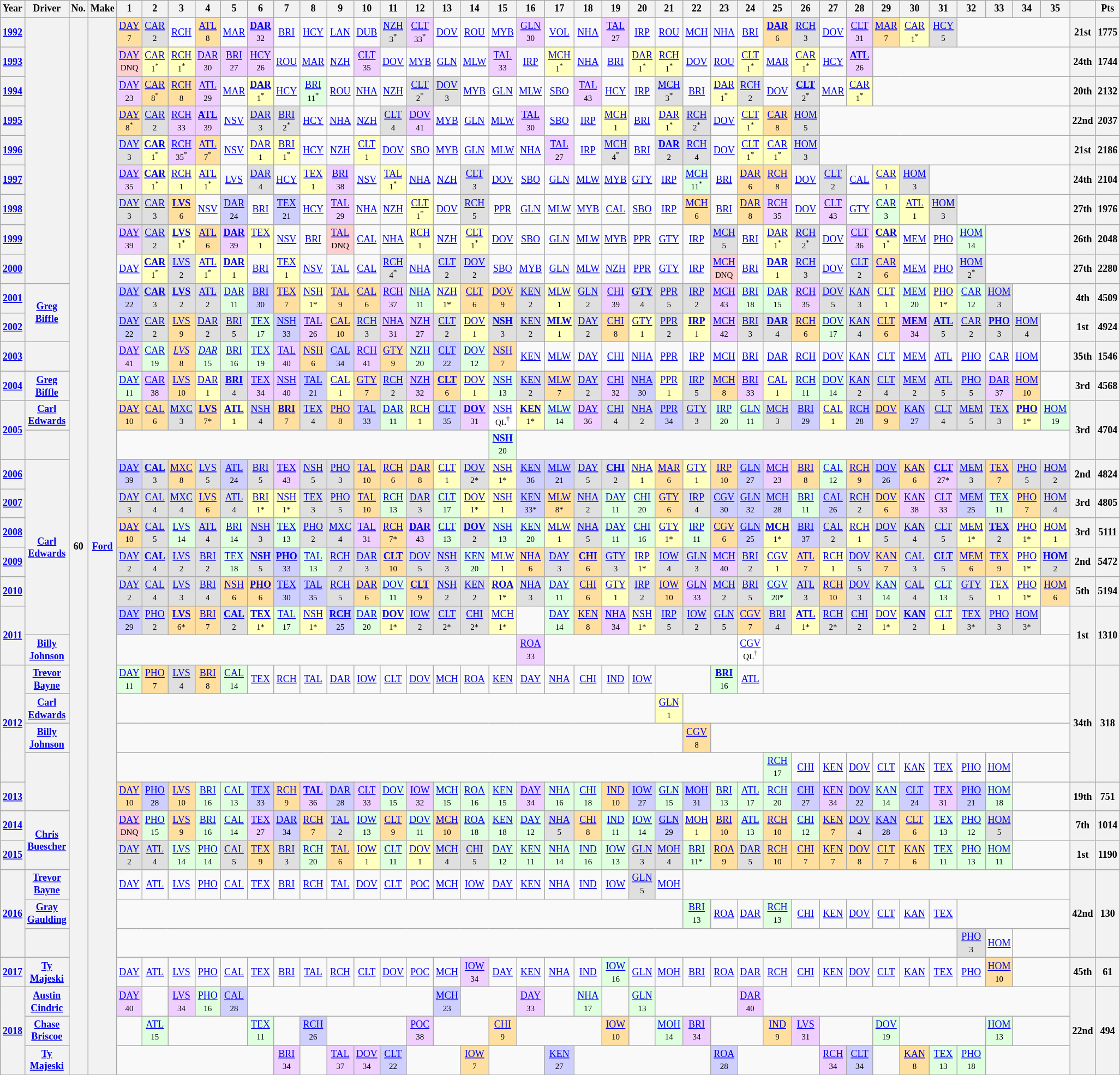<table class="wikitable" style="text-align:center; font-size:75%">
<tr>
<th>Year</th>
<th>Driver</th>
<th>No.</th>
<th>Make</th>
<th>1</th>
<th>2</th>
<th>3</th>
<th>4</th>
<th>5</th>
<th>6</th>
<th>7</th>
<th>8</th>
<th>9</th>
<th>10</th>
<th>11</th>
<th>12</th>
<th>13</th>
<th>14</th>
<th>15</th>
<th>16</th>
<th>17</th>
<th>18</th>
<th>19</th>
<th>20</th>
<th>21</th>
<th>22</th>
<th>23</th>
<th>24</th>
<th>25</th>
<th>26</th>
<th>27</th>
<th>28</th>
<th>29</th>
<th>30</th>
<th>31</th>
<th>32</th>
<th>33</th>
<th>34</th>
<th>35</th>
<th></th>
<th>Pts</th>
</tr>
<tr>
<th><a href='#'>1992</a></th>
<th rowspan=9></th>
<th rowspan=36>60</th>
<th rowspan=36><a href='#'>Ford</a></th>
<td style="background:#FFDF9F;"><a href='#'>DAY</a><br><small>7</small></td>
<td style="background:#DFDFDF;"><a href='#'>CAR</a><br><small>2</small></td>
<td><a href='#'>RCH</a></td>
<td style="background:#FFDF9F;"><a href='#'>ATL</a><br><small>8</small></td>
<td><a href='#'>MAR</a></td>
<td style="background:#EFCFFF;"><strong><a href='#'>DAR</a></strong><br><small>32</small></td>
<td><a href='#'>BRI</a></td>
<td><a href='#'>HCY</a></td>
<td><a href='#'>LAN</a></td>
<td><a href='#'>DUB</a></td>
<td style="background:#DFDFDF;"><a href='#'>NZH</a><br><small>3<sup>*</sup></small></td>
<td style="background:#EFCFFF;"><a href='#'>CLT</a><br><small>33<sup>*</sup></small></td>
<td><a href='#'>DOV</a></td>
<td><a href='#'>ROU</a></td>
<td><a href='#'>MYB</a></td>
<td style="background:#EFCFFF;"><a href='#'>GLN</a><br><small>30</small></td>
<td><a href='#'>VOL</a></td>
<td><a href='#'>NHA</a></td>
<td style="background:#EFCFFF;"><a href='#'>TAL</a><br><small>27</small></td>
<td><a href='#'>IRP</a></td>
<td><a href='#'>ROU</a></td>
<td><a href='#'>MCH</a></td>
<td><a href='#'>NHA</a></td>
<td><a href='#'>BRI</a></td>
<td style="background:#FFDF9F;"><strong><a href='#'>DAR</a></strong><br><small>6</small></td>
<td style="background:#DFDFDF;"><a href='#'>RCH</a><br><small>3</small></td>
<td><a href='#'>DOV</a></td>
<td style="background:#EFCFFF;"><a href='#'>CLT</a><br><small>31</small></td>
<td style="background:#FFDF9F;"><a href='#'>MAR</a><br><small>7</small></td>
<td style="background:#FFFFBF;"><a href='#'>CAR</a><br><small>1<sup>*</sup></small></td>
<td style="background:#DFDFDF;"><a href='#'>HCY</a><br><small>5</small></td>
<td colspan=4></td>
<th>21st</th>
<th>1775</th>
</tr>
<tr>
<th><a href='#'>1993</a></th>
<td style="background:#FFCFCF;"><a href='#'>DAY</a><br><small>DNQ</small></td>
<td style="background:#FFFFBF;"><a href='#'>CAR</a><br><small>1<sup>*</sup></small></td>
<td style="background:#FFFFBF;"><a href='#'>RCH</a><br><small>1<sup>*</sup></small></td>
<td style="background:#EFCFFF;"><a href='#'>DAR</a><br><small>30</small></td>
<td style="background:#EFCFFF;"><a href='#'>BRI</a><br><small>27</small></td>
<td style="background:#EFCFFF;"><a href='#'>HCY</a><br><small>26</small></td>
<td><a href='#'>ROU</a></td>
<td><a href='#'>MAR</a></td>
<td><a href='#'>NZH</a></td>
<td style="background:#EFCFFF;"><a href='#'>CLT</a><br><small>35</small></td>
<td><a href='#'>DOV</a></td>
<td><a href='#'>MYB</a></td>
<td><a href='#'>GLN</a></td>
<td><a href='#'>MLW</a></td>
<td style="background:#EFCFFF;"><a href='#'>TAL</a><br><small>33</small></td>
<td><a href='#'>IRP</a></td>
<td style="background:#FFFFBF;"><a href='#'>MCH</a><br><small>1<sup>*</sup></small></td>
<td><a href='#'>NHA</a></td>
<td><a href='#'>BRI</a></td>
<td style="background:#FFFFBF;"><a href='#'>DAR</a><br><small>1<sup>*</sup></small></td>
<td style="background:#FFFFBF;"><a href='#'>RCH</a><br><small>1<sup>*</sup></small></td>
<td><a href='#'>DOV</a></td>
<td><a href='#'>ROU</a></td>
<td style="background:#FFFFBF;"><a href='#'>CLT</a><br><small>1<sup>*</sup></small></td>
<td><a href='#'>MAR</a></td>
<td style="background:#FFFFBF;"><a href='#'>CAR</a><br><small>1<sup>*</sup></small></td>
<td><a href='#'>HCY</a></td>
<td style="background:#EFCFFF;"><strong><a href='#'>ATL</a></strong><br><small>26</small></td>
<td colspan=7></td>
<th>24th</th>
<th>1744</th>
</tr>
<tr>
<th><a href='#'>1994</a></th>
<td style="background:#EFCFFF;"><a href='#'>DAY</a><br><small>23</small></td>
<td style="background:#FFDF9F;"><a href='#'>CAR</a><br><small>8<sup>*</sup></small></td>
<td style="background:#FFDF9F;"><a href='#'>RCH</a><br><small>8</small></td>
<td style="background:#EFCFFF;"><a href='#'>ATL</a><br><small>29</small></td>
<td><a href='#'>MAR</a></td>
<td style="background:#FFFFBF;"><strong><a href='#'>DAR</a></strong><br><small>1<sup>*</sup></small></td>
<td><a href='#'>HCY</a></td>
<td style="background:#DFFFDF;"><a href='#'>BRI</a><br><small>11<sup>*</sup></small></td>
<td><a href='#'>ROU</a></td>
<td><a href='#'>NHA</a></td>
<td><a href='#'>NZH</a></td>
<td style="background:#DFDFDF;"><a href='#'>CLT</a><br><small>2<sup>*</sup></small></td>
<td style="background:#DFDFDF;"><a href='#'>DOV</a><br><small>3</small></td>
<td><a href='#'>MYB</a></td>
<td><a href='#'>GLN</a></td>
<td><a href='#'>MLW</a></td>
<td><a href='#'>SBO</a></td>
<td style="background:#EFCFFF;"><a href='#'>TAL</a><br><small>43</small></td>
<td><a href='#'>HCY</a></td>
<td><a href='#'>IRP</a></td>
<td style="background:#DFDFDF;"><a href='#'>MCH</a><br><small>3<sup>*</sup></small></td>
<td><a href='#'>BRI</a></td>
<td style="background:#FFFFBF;"><a href='#'>DAR</a><br><small>1<sup>*</sup></small></td>
<td style="background:#DFDFDF;"><a href='#'>RCH</a><br><small>2</small></td>
<td><a href='#'>DOV</a></td>
<td style="background:#DFDFDF;"><strong><a href='#'>CLT</a></strong><br><small>2<sup>*</sup></small></td>
<td><a href='#'>MAR</a></td>
<td style="background:#FFFFBF;"><a href='#'>CAR</a><br><small>1<sup>*</sup></small></td>
<td colspan=7></td>
<th>20th</th>
<th>2132</th>
</tr>
<tr>
<th><a href='#'>1995</a></th>
<td style="background:#FFDF9F;"><a href='#'>DAY</a><br><small>8<sup>*</sup></small></td>
<td style="background:#DFDFDF;"><a href='#'>CAR</a><br><small>2</small></td>
<td style="background:#EFCFFF;"><a href='#'>RCH</a><br><small>33</small></td>
<td style="background:#EFCFFF;"><strong><a href='#'>ATL</a></strong><br><small>39</small></td>
<td><a href='#'>NSV</a></td>
<td style="background:#DFDFDF;"><a href='#'>DAR</a><br><small>3</small></td>
<td style="background:#DFDFDF;"><a href='#'>BRI</a><br><small>2<sup>*</sup></small></td>
<td><a href='#'>HCY</a></td>
<td><a href='#'>NHA</a></td>
<td><a href='#'>NZH</a></td>
<td style="background:#DFDFDF;"><a href='#'>CLT</a><br><small>4</small></td>
<td style="background:#EFCFFF;"><a href='#'>DOV</a><br><small>41</small></td>
<td><a href='#'>MYB</a></td>
<td><a href='#'>GLN</a></td>
<td><a href='#'>MLW</a></td>
<td style="background:#EFCFFF;"><a href='#'>TAL</a><br><small>30</small></td>
<td><a href='#'>SBO</a></td>
<td><a href='#'>IRP</a></td>
<td style="background:#FFFFBF;"><a href='#'>MCH</a><br><small>1</small></td>
<td><a href='#'>BRI</a></td>
<td style="background:#FFFFBF;"><a href='#'>DAR</a><br><small>1<sup>*</sup></small></td>
<td style="background:#DFDFDF;"><a href='#'>RCH</a><br><small>2<sup>*</sup></small></td>
<td><a href='#'>DOV</a></td>
<td style="background:#FFFFBF;"><a href='#'>CLT</a><br><small>1<sup>*</sup></small></td>
<td style="background:#FFDF9F;"><a href='#'>CAR</a><br><small>8</small></td>
<td style="background:#DFDFDF;"><a href='#'>HOM</a><br><small>5</small></td>
<td colspan=9></td>
<th>22nd</th>
<th>2037</th>
</tr>
<tr>
<th><a href='#'>1996</a></th>
<td style="background:#DFDFDF;"><a href='#'>DAY</a><br><small>3</small></td>
<td style="background:#FFFFBF;"><strong><a href='#'>CAR</a></strong><br><small>1<sup>*</sup></small></td>
<td style="background:#EFCFFF;"><a href='#'>RCH</a><br><small>35<sup>*</sup></small></td>
<td style="background:#FFDF9F;"><a href='#'>ATL</a><br><small>7<sup>*</sup></small></td>
<td><a href='#'>NSV</a></td>
<td style="background:#FFFFBF;"><a href='#'>DAR</a><br><small>1</small></td>
<td style="background:#FFFFBF;"><a href='#'>BRI</a><br><small>1<sup>*</sup></small></td>
<td><a href='#'>HCY</a></td>
<td><a href='#'>NZH</a></td>
<td style="background:#FFFFBF;"><a href='#'>CLT</a><br><small>1</small></td>
<td><a href='#'>DOV</a></td>
<td><a href='#'>SBO</a></td>
<td><a href='#'>MYB</a></td>
<td><a href='#'>GLN</a></td>
<td><a href='#'>MLW</a></td>
<td><a href='#'>NHA</a></td>
<td style="background:#EFCFFF;"><a href='#'>TAL</a><br><small>27</small></td>
<td><a href='#'>IRP</a></td>
<td style="background:#DFDFDF;"><a href='#'>MCH</a><br><small>4<sup>*</sup></small></td>
<td><a href='#'>BRI</a></td>
<td style="background:#DFDFDF;"><strong><a href='#'>DAR</a></strong><br><small>2</small></td>
<td style="background:#DFDFDF;"><a href='#'>RCH</a><br><small>4</small></td>
<td><a href='#'>DOV</a></td>
<td style="background:#FFFFBF;"><a href='#'>CLT</a><br><small>1<sup>*</sup></small></td>
<td style="background:#FFFFBF;"><a href='#'>CAR</a><br><small>1<sup>*</sup></small></td>
<td style="background:#DFDFDF;"><a href='#'>HOM</a><br><small>3</small></td>
<td colspan=9></td>
<th>21st</th>
<th>2186</th>
</tr>
<tr>
<th><a href='#'>1997</a></th>
<td style="background:#EFCFFF;"><a href='#'>DAY</a><br><small>35</small></td>
<td style="background:#FFFFBF;"><strong><a href='#'>CAR</a></strong><br><small>1<sup>*</sup></small></td>
<td style="background:#FFFFBF;"><a href='#'>RCH</a><br><small>1</small></td>
<td style="background:#FFFFBF;"><a href='#'>ATL</a><br><small>1<sup>*</sup></small></td>
<td><a href='#'>LVS</a></td>
<td style="background:#DFDFDF;"><a href='#'>DAR</a><br><small>4</small></td>
<td><a href='#'>HCY</a></td>
<td style="background:#FFFFBF;"><a href='#'>TEX</a><br><small>1</small></td>
<td style="background:#EFCFFF;"><a href='#'>BRI</a><br><small>38</small></td>
<td><a href='#'>NSV</a></td>
<td style="background:#FFFFBF;"><a href='#'>TAL</a><br><small>1<sup>*</sup></small></td>
<td><a href='#'>NHA</a></td>
<td><a href='#'>NZH</a></td>
<td style="background:#DFDFDF;"><a href='#'>CLT</a><br><small>3</small></td>
<td><a href='#'>DOV</a></td>
<td><a href='#'>SBO</a></td>
<td><a href='#'>GLN</a></td>
<td><a href='#'>MLW</a></td>
<td><a href='#'>MYB</a></td>
<td><a href='#'>GTY</a></td>
<td><a href='#'>IRP</a></td>
<td style="background:#DFFFDF;"><a href='#'>MCH</a><br><small>11<sup>*</sup></small></td>
<td><a href='#'>BRI</a></td>
<td style="background:#FFDF9F;"><a href='#'>DAR</a><br><small>6</small></td>
<td style="background:#FFDF9F;"><a href='#'>RCH</a><br><small>8</small></td>
<td><a href='#'>DOV</a></td>
<td style="background:#DFDFDF;"><a href='#'>CLT</a><br><small>2</small></td>
<td><a href='#'>CAL</a></td>
<td style="background:#FFFFBF;"><a href='#'>CAR</a><br><small>1</small></td>
<td style="background:#DFDFDF;"><a href='#'>HOM</a><br><small>3</small></td>
<td colspan=5></td>
<th>24th</th>
<th>2104</th>
</tr>
<tr>
<th><a href='#'>1998</a></th>
<td style="background:#DFDFDF;"><a href='#'>DAY</a><br><small>3</small></td>
<td style="background:#DFDFDF;"><a href='#'>CAR</a><br><small>3</small></td>
<td style="background:#FFDF9F;"><strong><a href='#'>LVS</a></strong><br><small>6</small></td>
<td><a href='#'>NSV</a></td>
<td style="background:#CFCFFF;"><a href='#'>DAR</a><br><small>24</small></td>
<td><a href='#'>BRI</a></td>
<td style="background:#CFCFFF;"><a href='#'>TEX</a><br><small>21</small></td>
<td><a href='#'>HCY</a></td>
<td style="background:#EFCFFF;"><a href='#'>TAL</a><br><small>29</small></td>
<td><a href='#'>NHA</a></td>
<td><a href='#'>NZH</a></td>
<td style="background:#FFFFBF;"><a href='#'>CLT</a><br><small>1<sup>*</sup></small></td>
<td><a href='#'>DOV</a></td>
<td style="background:#DFDFDF;"><a href='#'>RCH</a><br><small>5</small></td>
<td><a href='#'>PPR</a></td>
<td><a href='#'>GLN</a></td>
<td><a href='#'>MLW</a></td>
<td><a href='#'>MYB</a></td>
<td><a href='#'>CAL</a></td>
<td><a href='#'>SBO</a></td>
<td><a href='#'>IRP</a></td>
<td style="background:#FFDF9F;"><a href='#'>MCH</a><br><small>6</small></td>
<td><a href='#'>BRI</a></td>
<td style="background:#FFDF9F;"><a href='#'>DAR</a><br><small>8</small></td>
<td style="background:#EFCFFF;"><a href='#'>RCH</a><br><small>35</small></td>
<td><a href='#'>DOV</a></td>
<td style="background:#EFCFFF;"><a href='#'>CLT</a><br><small>43</small></td>
<td><a href='#'>GTY</a></td>
<td style="background:#DFFFDF;"><a href='#'>CAR</a><br><small>3</small></td>
<td style="background:#FFFFBF;"><a href='#'>ATL</a><br><small>1</small></td>
<td style="background:#DFDFDF;"><a href='#'>HOM</a><br><small>3</small></td>
<td colspan=4></td>
<th>27th</th>
<th>1976</th>
</tr>
<tr>
<th><a href='#'>1999</a></th>
<td style="background:#EFCFFF;"><a href='#'>DAY</a><br><small>39</small></td>
<td style="background:#DFDFDF;"><a href='#'>CAR</a><br><small>2</small></td>
<td style="background:#FFFFBF;"><strong><a href='#'>LVS</a></strong><br><small>1<sup>*</sup></small></td>
<td style="background:#FFDF9F;"><a href='#'>ATL</a><br><small>6</small></td>
<td style="background:#EFCFFF;"><strong><a href='#'>DAR</a></strong><br><small>39</small></td>
<td style="background:#FFFFBF;"><a href='#'>TEX</a><br><small>1</small></td>
<td><a href='#'>NSV</a></td>
<td><a href='#'>BRI</a></td>
<td style="background:#FFCFCF;"><a href='#'>TAL</a><br><small>DNQ</small></td>
<td><a href='#'>CAL</a></td>
<td><a href='#'>NHA</a></td>
<td style="background:#FFFFBF;"><a href='#'>RCH</a><br><small>1</small></td>
<td><a href='#'>NZH</a></td>
<td style="background:#FFFFBF;"><a href='#'>CLT</a><br><small>1<sup>*</sup></small></td>
<td><a href='#'>DOV</a></td>
<td><a href='#'>SBO</a></td>
<td><a href='#'>GLN</a></td>
<td><a href='#'>MLW</a></td>
<td><a href='#'>MYB</a></td>
<td><a href='#'>PPR</a></td>
<td><a href='#'>GTY</a></td>
<td><a href='#'>IRP</a></td>
<td style="background:#DFDFDF;"><a href='#'>MCH</a><br><small>5</small></td>
<td><a href='#'>BRI</a></td>
<td style="background:#FFFFBF;"><a href='#'>DAR</a><br><small>1<sup>*</sup></small></td>
<td style="background:#DFDFDF;"><a href='#'>RCH</a><br><small>2<sup>*</sup></small></td>
<td><a href='#'>DOV</a></td>
<td style="background:#EFCFFF;"><a href='#'>CLT</a><br><small>36</small></td>
<td style="background:#FFFFBF;"><strong><a href='#'>CAR</a></strong><br><small>1<sup>*</sup></small></td>
<td><a href='#'>MEM</a></td>
<td><a href='#'>PHO</a></td>
<td style="background:#DFFFDF;"><a href='#'>HOM</a><br><small>14</small></td>
<td colspan=3></td>
<th>26th</th>
<th>2048</th>
</tr>
<tr>
<th><a href='#'>2000</a></th>
<td><a href='#'>DAY</a></td>
<td style="background:#FFFFBF;"><strong><a href='#'>CAR</a></strong><br><small>1<sup>*</sup></small></td>
<td style="background:#DFDFDF;"><a href='#'>LVS</a><br><small>2</small></td>
<td style="background:#FFFFBF;"><a href='#'>ATL</a><br><small>1<sup>*</sup></small></td>
<td style="background:#FFFFBF;"><strong><a href='#'>DAR</a></strong><br><small>1</small></td>
<td><a href='#'>BRI</a></td>
<td style="background:#FFFFBF;"><a href='#'>TEX</a><br><small>1</small></td>
<td><a href='#'>NSV</a></td>
<td><a href='#'>TAL</a></td>
<td><a href='#'>CAL</a></td>
<td style="background:#DFDFDF;"><a href='#'>RCH</a><br><small>4<sup>*</sup></small></td>
<td><a href='#'>NHA</a></td>
<td style="background:#DFDFDF;"><a href='#'>CLT</a><br><small>2</small></td>
<td style="background:#DFDFDF;"><a href='#'>DOV</a><br><small>2</small></td>
<td><a href='#'>SBO</a></td>
<td><a href='#'>MYB</a></td>
<td><a href='#'>GLN</a></td>
<td><a href='#'>MLW</a></td>
<td><a href='#'>NZH</a></td>
<td><a href='#'>PPR</a></td>
<td><a href='#'>GTY</a></td>
<td><a href='#'>IRP</a></td>
<td style="background:#FFCFCF;"><a href='#'>MCH</a><br><small>DNQ</small></td>
<td><a href='#'>BRI</a></td>
<td style="background:#FFFFBF;"><strong><a href='#'>DAR</a></strong><br><small>1</small></td>
<td style="background:#DFDFDF;"><a href='#'>RCH</a><br><small>3</small></td>
<td><a href='#'>DOV</a></td>
<td style="background:#DFDFDF;"><a href='#'>CLT</a><br><small>2</small></td>
<td style="background:#FFDF9F;"><a href='#'>CAR</a><br><small>6</small></td>
<td><a href='#'>MEM</a></td>
<td><a href='#'>PHO</a></td>
<td style="background:#DFDFDF;"><a href='#'>HOM</a><br><small>2<sup>*</sup></small></td>
<td colspan=3></td>
<th>27th</th>
<th>2280</th>
</tr>
<tr>
<th><a href='#'>2001</a></th>
<th rowspan=2><a href='#'>Greg Biffle</a></th>
<td style="background:#CFCFFF;"><a href='#'>DAY</a><br><small>22</small></td>
<td style="background:#DFDFDF;"><strong><a href='#'>CAR</a></strong><br><small>3</small></td>
<td style="background:#DFDFDF;"><strong><a href='#'>LVS</a></strong><br><small>2</small></td>
<td style="background:#DFDFDF;"><a href='#'>ATL</a><br><small>2</small></td>
<td style="background:#DFFFDF;"><a href='#'>DAR</a><br><small>11</small></td>
<td style="background:#CFCFFF;"><a href='#'>BRI</a><br><small>30</small></td>
<td style="background:#FFDF9F;"><a href='#'>TEX</a><br><small>7</small></td>
<td style="background:#FFFFBF;"><a href='#'>NSH</a><br><small>1*</small></td>
<td style="background:#FFDF9F;"><a href='#'>TAL</a><br><small>9</small></td>
<td style="background:#FFDF9F;"><a href='#'>CAL</a><br><small>6</small></td>
<td style="background:#EFCFFF;"><a href='#'>RCH</a><br><small>37</small></td>
<td style="background:#DFFFDF;"><a href='#'>NHA</a><br><small>11</small></td>
<td style="background:#FFFFBF;"><a href='#'>NZH</a><br><small>1*</small></td>
<td style="background:#FFDF9F;"><a href='#'>CLT</a><br><small>6</small></td>
<td style="background:#FFDF9F;"><a href='#'>DOV</a><br><small>9</small></td>
<td style="background:#DFDFDF;"><a href='#'>KEN</a><br><small>2</small></td>
<td style="background:#FFFFBF;"><a href='#'>MLW</a><br><small>1</small></td>
<td style="background:#DFDFDF;"><a href='#'>GLN</a><br><small>2</small></td>
<td style="background:#EFCFFF;"><a href='#'>CHI</a><br><small>39</small></td>
<td style="background:#DFDFDF;"><strong><a href='#'>GTY</a></strong><br><small>4</small></td>
<td style="background:#DFDFDF;"><a href='#'>PPR</a><br><small>5</small></td>
<td style="background:#DFDFDF;"><a href='#'>IRP</a><br><small>2</small></td>
<td style="background:#EFCFFF;"><a href='#'>MCH</a><br><small>43</small></td>
<td style="background:#DFFFDF;"><a href='#'>BRI</a><br><small>18</small></td>
<td style="background:#DFFFDF;"><a href='#'>DAR</a><br><small>15</small></td>
<td style="background:#EFCFFF;"><a href='#'>RCH</a><br><small>35</small></td>
<td style="background:#DFDFDF;"><a href='#'>DOV</a><br><small>5</small></td>
<td style="background:#DFDFDF;"><a href='#'>KAN</a><br><small>3</small></td>
<td style="background:#FFFFBF;"><a href='#'>CLT</a><br><small>1</small></td>
<td style="background:#DFFFDF;"><a href='#'>MEM</a><br><small>20</small></td>
<td style="background:#FFFFBF;"><a href='#'>PHO</a><br><small>1*</small></td>
<td style="background:#DFFFDF;"><a href='#'>CAR</a><br><small>12</small></td>
<td style="background:#DFDFDF;"><a href='#'>HOM</a><br><small>3</small></td>
<td colspan=2></td>
<th>4th</th>
<th>4509</th>
</tr>
<tr>
<th><a href='#'>2002</a></th>
<td style="background:#CFCFFF;"><a href='#'>DAY</a><br><small>22</small></td>
<td style="background:#DFDFDF;"><a href='#'>CAR</a><br><small>2</small></td>
<td style="background:#FFDF9F;"><a href='#'>LVS</a><br><small>9</small></td>
<td style="background:#DFDFDF;"><a href='#'>DAR</a><br><small>2</small></td>
<td style="background:#DFDFDF;"><a href='#'>BRI</a><br><small>5</small></td>
<td style="background:#DFFFDF;"><a href='#'>TEX</a><br><small>17</small></td>
<td style="background:#CFCFFF;"><a href='#'>NSH</a><br><small>33</small></td>
<td style="background:#EFCFFF;"><a href='#'>TAL</a><br><small>26</small></td>
<td style="background:#FFDF9F;"><a href='#'>CAL</a><br><small>10</small></td>
<td style="background:#DFDFDF;"><a href='#'>RCH</a><br><small>3</small></td>
<td style="background:#EFCFFF;"><a href='#'>NHA</a><br><small>31</small></td>
<td style="background:#EFCFFF;"><a href='#'>NZH</a><br><small>27</small></td>
<td style="background:#DFDFDF;"><a href='#'>CLT</a><br><small>2</small></td>
<td style="background:#FFFFBF;"><a href='#'>DOV</a><br><small>1</small></td>
<td style="background:#DFDFDF;"><strong><a href='#'>NSH</a></strong><br><small>3</small></td>
<td style="background:#DFDFDF;"><a href='#'>KEN</a><br><small>2</small></td>
<td style="background:#FFFFBF;"><strong><a href='#'>MLW</a></strong><br><small>1</small></td>
<td style="background:#DFDFDF;"><a href='#'>DAY</a><br><small>2</small></td>
<td style="background:#FFDF9F;"><a href='#'>CHI</a><br><small>8</small></td>
<td style="background:#FFFFBF;"><a href='#'>GTY</a><br><small>1</small></td>
<td style="background:#DFDFDF;"><a href='#'>PPR</a><br><small>2</small></td>
<td style="background:#FFFFBF;"><strong><a href='#'>IRP</a></strong><br><small>1</small></td>
<td style="background:#EFCFFF;"><a href='#'>MCH</a><br><small>42</small></td>
<td style="background:#DFDFDF;"><a href='#'>BRI</a><br><small>3</small></td>
<td style="background:#DFDFDF;"><strong><a href='#'>DAR</a></strong><br><small>4</small></td>
<td style="background:#FFDF9F;"><a href='#'>RCH</a><br><small>6</small></td>
<td style="background:#DFFFDF;"><a href='#'>DOV</a><br><small>17</small></td>
<td style="background:#DFDFDF;"><a href='#'>KAN</a><br><small>4</small></td>
<td style="background:#FFDF9F;"><a href='#'>CLT</a><br><small>6</small></td>
<td style="background:#EFCFFF;"><strong><a href='#'>MEM</a></strong><br><small>34</small></td>
<td style="background:#DFDFDF;"><strong><a href='#'>ATL</a></strong><br><small>5</small></td>
<td style="background:#DFDFDF;"><a href='#'>CAR</a><br><small>2</small></td>
<td style="background:#DFDFDF;"><strong><a href='#'>PHO</a></strong><br><small>3</small></td>
<td style="background:#DFDFDF;"><a href='#'>HOM</a><br><small>4</small></td>
<td></td>
<th>1st</th>
<th>4924</th>
</tr>
<tr>
<th><a href='#'>2003</a></th>
<th></th>
<td style="background:#EFCFFF;"><a href='#'>DAY</a><br><small>41</small></td>
<td style="background:#DFFFDF;"><a href='#'>CAR</a><br><small>19</small></td>
<td style="background:#FFDF9F;"><em><a href='#'>LVS</a></em><br><small>8</small></td>
<td style="background:#DFFFDF;"><em><a href='#'>DAR</a></em><br><small>15</small></td>
<td style="background:#DFFFDF;"><a href='#'>BRI</a><br><small>16</small></td>
<td style="background:#DFFFDF;"><a href='#'>TEX</a><br><small>19</small></td>
<td style="background:#EFCFFF;"><a href='#'>TAL</a><br><small>40</small></td>
<td style="background:#FFDF9F;"><a href='#'>NSH</a><br><small>6</small></td>
<td style="background:#CFCFFF;"><a href='#'>CAL</a><br><small>34</small></td>
<td style="background:#EFCFFF;"><a href='#'>RCH</a><br><small>41</small></td>
<td style="background:#FFDF9F;"><a href='#'>GTY</a><br><small>9</small></td>
<td style="background:#DFFFDF;"><a href='#'>NZH</a><br><small>20</small></td>
<td style="background:#CFCFFF;"><a href='#'>CLT</a><br><small>22</small></td>
<td style="background:#DFFFDF;"><a href='#'>DOV</a><br><small>12</small></td>
<td style="background:#FFDF9F;"><a href='#'>NSH</a><br><small>7</small></td>
<td><a href='#'>KEN</a></td>
<td><a href='#'>MLW</a></td>
<td><a href='#'>DAY</a></td>
<td><a href='#'>CHI</a></td>
<td><a href='#'>NHA</a></td>
<td><a href='#'>PPR</a></td>
<td><a href='#'>IRP</a></td>
<td><a href='#'>MCH</a></td>
<td><a href='#'>BRI</a></td>
<td><a href='#'>DAR</a></td>
<td><a href='#'>RCH</a></td>
<td><a href='#'>DOV</a></td>
<td><a href='#'>KAN</a></td>
<td><a href='#'>CLT</a></td>
<td><a href='#'>MEM</a></td>
<td><a href='#'>ATL</a></td>
<td><a href='#'>PHO</a></td>
<td><a href='#'>CAR</a></td>
<td><a href='#'>HOM</a></td>
<td></td>
<th>35th</th>
<th>1546</th>
</tr>
<tr>
<th><a href='#'>2004</a></th>
<th><a href='#'>Greg Biffle</a></th>
<td style="background:#DFFFDF;"><a href='#'>DAY</a><br><small>11</small></td>
<td style="background:#EFCFFF;"><a href='#'>CAR</a><br><small>38</small></td>
<td style="background:#FFDF9F;"><a href='#'>LVS</a><br><small>10</small></td>
<td style="background:#FFFFBF;"><a href='#'>DAR</a><br><small>1</small></td>
<td style="background:#DFDFDF;"><strong><a href='#'>BRI</a></strong><br><small>4</small></td>
<td style="background:#EFCFFF;"><a href='#'>TEX</a><br><small>34</small></td>
<td style="background:#EFCFFF;"><a href='#'>NSH</a><br><small>40</small></td>
<td style="background:#CFCFFF;"><a href='#'>TAL</a><br><small>21</small></td>
<td style="background:#FFFFBF;"><a href='#'>CAL</a><br><small>1</small></td>
<td style="background:#FFDF9F;"><a href='#'>GTY</a><br><small>7</small></td>
<td style="background:#DFDFDF;"><a href='#'>RCH</a><br><small>2</small></td>
<td style="background:#EFCFFF;"><a href='#'>NZH</a><br><small>32</small></td>
<td style="background:#FFDF9F;"><strong><a href='#'>CLT</a></strong><br><small>6</small></td>
<td style="background:#FFFFBF;"><a href='#'>DOV</a><br><small>1</small></td>
<td style="background:#DFFFDF;"><a href='#'>NSH</a><br><small>13</small></td>
<td style="background:#DFDFDF;"><a href='#'>KEN</a><br><small>2</small></td>
<td style="background:#FFDF9F;"><a href='#'>MLW</a><br><small>7</small></td>
<td style="background:#DFDFDF;"><a href='#'>DAY</a><br><small>2</small></td>
<td style="background:#EFCFFF;"><a href='#'>CHI</a><br><small>32</small></td>
<td style="background:#CFCFFF;"><a href='#'>NHA</a><br><small>30</small></td>
<td style="background:#FFFFBF;"><a href='#'>PPR</a><br><small>1</small></td>
<td style="background:#DFDFDF;"><a href='#'>IRP</a><br><small>5</small></td>
<td style="background:#FFDF9F;"><a href='#'>MCH</a><br><small>8</small></td>
<td style="background:#EFCFFF;"><a href='#'>BRI</a><br><small>33</small></td>
<td style="background:#FFFFBF;"><a href='#'>CAL</a><br><small>1</small></td>
<td style="background:#DFFFDF;"><a href='#'>RCH</a><br><small>11</small></td>
<td style="background:#DFFFDF;"><a href='#'>DOV</a><br><small>14</small></td>
<td style="background:#DFDFDF;"><a href='#'>KAN</a><br><small>2</small></td>
<td style="background:#DFDFDF;"><a href='#'>CLT</a><br><small>4</small></td>
<td style="background:#DFDFDF;"><a href='#'>MEM</a><br><small>2</small></td>
<td style="background:#DFDFDF;"><a href='#'>ATL</a><br><small>5</small></td>
<td style="background:#DFDFDF;"><a href='#'>PHO</a><br><small>5</small></td>
<td style="background:#EFCFFF;"><a href='#'>DAR</a><br><small>37</small></td>
<td style="background:#FFDF9F;"><a href='#'>HOM</a><br><small>10</small></td>
<td></td>
<th>3rd</th>
<th>4568</th>
</tr>
<tr>
<th rowspan=2><a href='#'>2005</a></th>
<th><a href='#'>Carl Edwards</a></th>
<td style="background:#FFDF9F;"><a href='#'>DAY</a><br><small>10</small></td>
<td style="background:#FFDF9F;"><a href='#'>CAL</a><br><small>6</small></td>
<td style="background:#DFDFDF;"><a href='#'>MXC</a><br><small>3</small></td>
<td style="background:#FFDF9F;"><strong><a href='#'>LVS</a></strong><br><small>7*</small></td>
<td style="background:#FFFFBF;"><strong><a href='#'>ATL</a></strong><br><small>1</small></td>
<td style="background:#DFDFDF;"><a href='#'>NSH</a><br><small>4</small></td>
<td style="background:#FFDF9F;"><strong><a href='#'>BRI</a></strong><br><small>7</small></td>
<td style="background:#DFDFDF;"><a href='#'>TEX</a><br><small>4</small></td>
<td style="background:#FFDF9F;"><a href='#'>PHO</a><br><small>8</small></td>
<td style="background:#CFCFFF;"><a href='#'>TAL</a><br><small>33</small></td>
<td style="background:#DFFFDF;"><a href='#'>DAR</a><br><small>11</small></td>
<td style="background:#FFFFBF;"><a href='#'>RCH</a><br><small>1</small></td>
<td style="background:#CFCFFF;"><a href='#'>CLT</a><br><small>35</small></td>
<td style="background:#EFCFFF;"><strong><a href='#'>DOV</a></strong><br><small>31</small></td>
<td style="background:#FFFFFF;"><a href='#'>NSH</a><br><small>QL<sup>†</sup></small></td>
<td style="background:#FFFFBF;"><strong><a href='#'>KEN</a></strong><br><small>1*</small></td>
<td style="background:#DFFFDF;"><a href='#'>MLW</a><br><small>14</small></td>
<td style="background:#EFCFFF;"><a href='#'>DAY</a><br><small>36</small></td>
<td style="background:#DFDFDF;"><a href='#'>CHI</a><br><small>4</small></td>
<td style="background:#DFDFDF;"><a href='#'>NHA</a><br><small>2</small></td>
<td style="background:#CFCFFF;"><a href='#'>PPR</a><br><small>34</small></td>
<td style="background:#DFDFDF;"><a href='#'>GTY</a><br><small>3</small></td>
<td style="background:#DFFFDF;"><a href='#'>IRP</a><br><small>20</small></td>
<td style="background:#DFFFDF;"><a href='#'>GLN</a><br><small>11</small></td>
<td style="background:#DFDFDF;"><a href='#'>MCH</a><br><small>3</small></td>
<td style="background:#CFCFFF;"><a href='#'>BRI</a><br><small>29</small></td>
<td style="background:#FFFFBF;"><a href='#'>CAL</a><br><small>1</small></td>
<td style="background:#CFCFFF;"><a href='#'>RCH</a><br><small>28</small></td>
<td style="background:#FFDF9F;"><a href='#'>DOV</a><br><small>9</small></td>
<td style="background:#CFCFFF;"><a href='#'>KAN</a><br><small>27</small></td>
<td style="background:#DFDFDF;"><a href='#'>CLT</a><br><small>4</small></td>
<td style="background:#DFDFDF;"><a href='#'>MEM</a><br><small>5</small></td>
<td style="background:#DFDFDF;"><a href='#'>TEX</a><br><small>3</small></td>
<td style="background:#FFFFBF;"><strong><a href='#'>PHO</a></strong><br><small>1*</small></td>
<td style="background:#DFFFDF;"><a href='#'>HOM</a><br><small>19</small></td>
<th rowspan=2>3rd</th>
<th rowspan=2>4704</th>
</tr>
<tr>
<th></th>
<td colspan=14></td>
<td style="background:#DFFFDF;"><strong><a href='#'>NSH</a></strong><br><small>20</small></td>
<td colspan=20></td>
</tr>
<tr>
<th><a href='#'>2006</a></th>
<th rowspan=6><a href='#'>Carl Edwards</a></th>
<td style="background:#CFCFFF;"><a href='#'>DAY</a><br><small>39</small></td>
<td style="background:#DFDFDF;"><strong><a href='#'>CAL</a></strong><br><small>3</small></td>
<td style="background:#FFDF9F;"><a href='#'>MXC</a><br><small>8</small></td>
<td style="background:#DFDFDF;"><a href='#'>LVS</a><br><small>5</small></td>
<td style="background:#CFCFFF;"><a href='#'>ATL</a><br><small>24</small></td>
<td style="background:#DFDFDF;"><a href='#'>BRI</a><br><small>5</small></td>
<td style="background:#EFCFFF;"><a href='#'>TEX</a><br><small>43</small></td>
<td style="background:#DFDFDF;"><a href='#'>NSH</a><br><small>5</small></td>
<td style="background:#DFDFDF;"><a href='#'>PHO</a><br><small>3</small></td>
<td style="background:#FFDF9F;"><a href='#'>TAL</a><br><small>10</small></td>
<td style="background:#FFDF9F;"><a href='#'>RCH</a><br><small>6</small></td>
<td style="background:#FFDF9F;"><a href='#'>DAR</a><br><small>8</small></td>
<td style="background:#FFFFBF;"><a href='#'>CLT</a><br><small>1</small></td>
<td style="background:#DFDFDF;"><a href='#'>DOV</a><br><small>2*</small></td>
<td style="background:#FFFFBF;"><a href='#'>NSH</a><br><small>1*</small></td>
<td style="background:#CFCFFF;"><a href='#'>KEN</a><br><small>36</small></td>
<td style="background:#CFCFFF;"><a href='#'>MLW</a><br><small>21</small></td>
<td style="background:#DFDFDF;"><a href='#'>DAY</a><br><small>5</small></td>
<td style="background:#DFDFDF;"><strong><a href='#'>CHI</a></strong><br><small>2</small></td>
<td style="background:#FFFFBF;"><a href='#'>NHA</a><br><small>1</small></td>
<td style="background:#FFDF9F;"><a href='#'>MAR</a><br><small>6</small></td>
<td style="background:#FFFFBF;"><a href='#'>GTY</a><br><small>1</small></td>
<td style="background:#FFDF9F;"><a href='#'>IRP</a><br><small>10</small></td>
<td style="background:#CFCFFF;"><a href='#'>GLN</a><br><small>27</small></td>
<td style="background:#EFCFFF;"><a href='#'>MCH</a><br><small>23</small></td>
<td style="background:#FFDF9F;"><a href='#'>BRI</a><br><small>8</small></td>
<td style="background:#DFFFDF;"><a href='#'>CAL</a><br><small>12</small></td>
<td style="background:#FFDF9F;"><a href='#'>RCH</a><br><small>9</small></td>
<td style="background:#CFCFFF;"><a href='#'>DOV</a><br><small>26</small></td>
<td style="background:#FFDF9F;"><a href='#'>KAN</a><br><small>6</small></td>
<td style="background:#EFCFFF;"><strong><a href='#'>CLT</a></strong><br><small>27*</small></td>
<td style="background:#DFDFDF;"><a href='#'>MEM</a><br><small>3</small></td>
<td style="background:#FFDF9F;"><a href='#'>TEX</a><br><small>7</small></td>
<td style="background:#DFDFDF;"><a href='#'>PHO</a><br><small>5</small></td>
<td style="background:#DFDFDF;"><a href='#'>HOM</a><br><small>2</small></td>
<th>2nd</th>
<th>4824</th>
</tr>
<tr>
<th><a href='#'>2007</a></th>
<td style="background:#DFDFDF;"><a href='#'>DAY</a><br><small>3</small></td>
<td style="background:#DFDFDF;"><a href='#'>CAL</a><br><small>4</small></td>
<td style="background:#DFDFDF;"><a href='#'>MXC</a><br><small>4</small></td>
<td style="background:#FFDF9F;"><a href='#'>LVS</a><br><small>6</small></td>
<td style="background:#DFDFDF;"><a href='#'>ATL</a><br><small>4</small></td>
<td style="background:#FFFFBF;"><a href='#'>BRI</a><br><small>1*</small></td>
<td style="background:#FFFFBF;"><a href='#'>NSH</a><br><small>1*</small></td>
<td style="background:#DFDFDF;"><a href='#'>TEX</a><br><small>3</small></td>
<td style="background:#DFDFDF;"><a href='#'>PHO</a><br><small>5</small></td>
<td style="background:#FFDF9F;"><a href='#'>TAL</a><br><small>10</small></td>
<td style="background:#DFFFDF;"><a href='#'>RCH</a><br><small>13</small></td>
<td style="background:#DFDFDF;"><a href='#'>DAR</a><br><small>3</small></td>
<td style="background:#DFFFDF;"><a href='#'>CLT</a><br><small>17</small></td>
<td style="background:#FFFFBF;"><a href='#'>DOV</a><br><small>1*</small></td>
<td style="background:#FFFFBF;"><a href='#'>NSH</a><br><small>1</small></td>
<td style="background:#CFCFFF;"><a href='#'>KEN</a><br><small>33*</small></td>
<td style="background:#FFDF9F;"><a href='#'>MLW</a><br><small>8*</small></td>
<td style="background:#DFDFDF;"><a href='#'>NHA</a><br><small>2</small></td>
<td style="background:#DFFFDF;"><a href='#'>DAY</a><br><small>11</small></td>
<td style="background:#DFFFDF;"><a href='#'>CHI</a><br><small>20</small></td>
<td style="background:#FFDF9F;"><a href='#'>GTY</a><br><small>6</small></td>
<td style="background:#DFDFDF;"><a href='#'>IRP</a><br><small>4</small></td>
<td style="background:#CFCFFF;"><a href='#'>CGV</a><br><small>30</small></td>
<td style="background:#CFCFFF;"><a href='#'>GLN</a><br><small>32</small></td>
<td style="background:#CFCFFF;"><a href='#'>MCH</a><br><small>28</small></td>
<td style="background:#DFFFDF;"><a href='#'>BRI</a><br><small>11</small></td>
<td style="background:#CFCFFF;"><a href='#'>CAL</a><br><small>26</small></td>
<td style="background:#DFDFDF;"><a href='#'>RCH</a><br><small>2</small></td>
<td style="background:#FFDF9F;"><a href='#'>DOV</a><br><small>6</small></td>
<td style="background:#EFCFFF;"><a href='#'>KAN</a><br><small>38</small></td>
<td style="background:#EFCFFF;"><a href='#'>CLT</a><br><small>33</small></td>
<td style="background:#CFCFFF;"><a href='#'>MEM</a><br><small>25</small></td>
<td style="background:#DFFFDF;"><a href='#'>TEX</a><br><small>11</small></td>
<td style="background:#FFDF9F;"><a href='#'>PHO</a><br><small>7</small></td>
<td style="background:#DFDFDF;"><a href='#'>HOM</a><br><small>4</small></td>
<th>3rd</th>
<th>4805</th>
</tr>
<tr>
<th><a href='#'>2008</a></th>
<td style="background:#FFDF9F;"><a href='#'>DAY</a><br><small>10</small></td>
<td style="background:#DFDFDF;"><a href='#'>CAL</a><br><small>5</small></td>
<td style="background:#DFFFDF;"><a href='#'>LVS</a><br><small>14</small></td>
<td style="background:#DFDFDF;"><a href='#'>ATL</a><br><small>4</small></td>
<td style="background:#DFFFDF;"><a href='#'>BRI</a><br><small>14</small></td>
<td style="background:#DFDFDF;"><a href='#'>NSH</a><br><small>3</small></td>
<td style="background:#DFFFDF;"><a href='#'>TEX</a><br><small>13</small></td>
<td style="background:#DFDFDF;"><a href='#'>PHO</a><br><small>2</small></td>
<td style="background:#DFDFDF;"><a href='#'>MXC</a><br><small>4</small></td>
<td style="background:#EFCFFF;"><a href='#'>TAL</a><br><small>31</small></td>
<td style="background:#FFDF9F;"><a href='#'>RCH</a><br><small>7*</small></td>
<td style="background:#EFCFFF;"><strong><a href='#'>DAR</a></strong><br><small>43</small></td>
<td style="background:#DFFFDF;"><a href='#'>CLT</a><br><small>13</small></td>
<td style="background:#DFDFDF;"><strong><a href='#'>DOV</a></strong><br><small>2</small></td>
<td style="background:#DFFFDF;"><a href='#'>NSH</a><br><small>13</small></td>
<td style="background:#DFFFDF;"><a href='#'>KEN</a><br><small>20</small></td>
<td style="background:#FFFFBF;"><a href='#'>MLW</a><br><small>1</small></td>
<td style="background:#DFDFDF;"><a href='#'>NHA</a><br><small>5</small></td>
<td style="background:#DFFFDF;"><a href='#'>DAY</a><br><small>11</small></td>
<td style="background:#DFFFDF;"><a href='#'>CHI</a><br><small>16</small></td>
<td style="background:#FFFFBF;"><a href='#'>GTY</a><br><small>1*</small></td>
<td style="background:#DFFFDF;"><a href='#'>IRP</a><br><small>11</small></td>
<td style="background:#FFDF9F;"><a href='#'>CGV</a><br><small>6</small></td>
<td style="background:#CFCFFF;"><a href='#'>GLN</a><br><small>25</small></td>
<td style="background:#FFFFBF;"><strong><a href='#'>MCH</a></strong><br><small>1*</small></td>
<td style="background:#CFCFFF;"><a href='#'>BRI</a><br><small>37</small></td>
<td style="background:#DFDFDF;"><a href='#'>CAL</a><br><small>2</small></td>
<td style="background:#FFFFBF;"><a href='#'>RCH</a><br><small>1</small></td>
<td style="background:#DFDFDF;"><a href='#'>DOV</a><br><small>5</small></td>
<td style="background:#DFDFDF;"><a href='#'>KAN</a><br><small>4</small></td>
<td style="background:#DFDFDF;"><a href='#'>CLT</a><br><small>5</small></td>
<td style="background:#FFFFBF;"><a href='#'>MEM</a><br><small>1*</small></td>
<td style="background:#DFDFDF;"><strong><a href='#'>TEX</a></strong><br><small>2</small></td>
<td style="background:#FFFFBF;"><a href='#'>PHO</a><br><small>1*</small></td>
<td style="background:#FFFFBF;"><a href='#'>HOM</a><br><small>1</small></td>
<th>3rd</th>
<th>5111</th>
</tr>
<tr>
<th><a href='#'>2009</a></th>
<td style="background:#DFDFDF;"><a href='#'>DAY</a><br><small>2</small></td>
<td style="background:#DFDFDF;"><strong><a href='#'>CAL</a></strong><br><small>4</small></td>
<td style="background:#DFDFDF;"><a href='#'>LVS</a><br><small>2</small></td>
<td style="background:#DFDFDF;"><a href='#'>BRI</a><br><small>2</small></td>
<td style="background:#DFFFDF;"><a href='#'>TEX</a><br><small>18</small></td>
<td style="background:#DFDFDF;"><strong><a href='#'>NSH</a></strong><br><small>5</small></td>
<td style="background:#CFCFFF;"><strong><a href='#'>PHO</a></strong><br><small>33</small></td>
<td style="background:#DFFFDF;"><a href='#'>TAL</a><br><small>13</small></td>
<td style="background:#DFDFDF;"><a href='#'>RCH</a><br><small>2</small></td>
<td style="background:#DFDFDF;"><a href='#'>DAR</a><br><small>3</small></td>
<td style="background:#FFDF9F;"><strong><a href='#'>CLT</a></strong><br><small>10</small></td>
<td style="background:#DFDFDF;"><a href='#'>DOV</a><br><small>5</small></td>
<td style="background:#DFDFDF;"><a href='#'>NSH</a><br><small>3</small></td>
<td style="background:#DFFFDF;"><a href='#'>KEN</a><br><small>20</small></td>
<td style="background:#FFFFBF;"><a href='#'>MLW</a><br><small>1</small></td>
<td style="background:#FFDF9F;"><a href='#'>NHA</a><br><small>6</small></td>
<td style="background:#DFDFDF;"><a href='#'>DAY</a><br><small>3</small></td>
<td style="background:#FFDF9F;"><strong><a href='#'>CHI</a></strong><br><small>6</small></td>
<td style="background:#DFDFDF;"><a href='#'>GTY</a><br><small>3</small></td>
<td style="background:#FFFFBF;"><a href='#'>IRP</a><br><small>1*</small></td>
<td style="background:#DFDFDF;"><a href='#'>IOW</a><br><small>4</small></td>
<td style="background:#DFDFDF;"><a href='#'>GLN</a><br><small>3</small></td>
<td style="background:#EFCFFF;"><a href='#'>MCH</a><br><small>40</small></td>
<td style="background:#DFDFDF;"><a href='#'>BRI</a><br><small>2</small></td>
<td style="background:#FFFFBF;"><a href='#'>CGV</a><br><small>1</small></td>
<td style="background:#FFDF9F;"><a href='#'>ATL</a><br><small>7</small></td>
<td style="background:#FFFFBF;"><a href='#'>RCH</a><br><small>1</small></td>
<td style="background:#DFDFDF;"><a href='#'>DOV</a><br><small>5</small></td>
<td style="background:#FFDF9F;"><a href='#'>KAN</a><br><small>7</small></td>
<td style="background:#DFDFDF;"><a href='#'>CAL</a><br><small>3</small></td>
<td style="background:#DFDFDF;"><strong><a href='#'>CLT</a></strong><br><small>5</small></td>
<td style="background:#FFDF9F;"><a href='#'>MEM</a><br><small>6</small></td>
<td style="background:#FFDF9F;"><a href='#'>TEX</a><br><small>9</small></td>
<td style="background:#FFFFBF;"><a href='#'>PHO</a><br><small>1*</small></td>
<td style="background:#DFDFDF;"><strong><a href='#'>HOM</a></strong><br><small>2</small></td>
<th>2nd</th>
<th>5472</th>
</tr>
<tr>
<th><a href='#'>2010</a></th>
<td style="background:#DFDFDF;"><a href='#'>DAY</a><br><small>2</small></td>
<td style="background:#DFDFDF;"><a href='#'>CAL</a><br><small>4</small></td>
<td style="background:#DFDFDF;"><a href='#'>LVS</a><br><small>3</small></td>
<td style="background:#DFDFDF;"><a href='#'>BRI</a><br><small>4</small></td>
<td style="background:#FFDF9F;"><a href='#'>NSH</a><br><small>6</small></td>
<td style="background:#FFDF9F;"><strong><a href='#'>PHO</a></strong><br><small>6</small></td>
<td style="background:#CFCFFF;"><a href='#'>TEX</a><br><small>30</small></td>
<td style="background:#CFCFFF;"><a href='#'>TAL</a><br><small>35</small></td>
<td style="background:#DFDFDF;"><a href='#'>RCH</a><br><small>5</small></td>
<td style="background:#FFDF9F;"><a href='#'>DAR</a><br><small>6</small></td>
<td style="background:#DFFFDF;"><a href='#'>DOV</a><br><small>11</small></td>
<td style="background:#FFDF9F;"><strong><a href='#'>CLT</a></strong><br><small>9</small></td>
<td style="background:#DFDFDF;"><a href='#'>NSH</a><br><small>2</small></td>
<td style="background:#DFDFDF;"><a href='#'>KEN</a><br><small>2</small></td>
<td style="background:#FFFFBF;"><strong><a href='#'>ROA</a></strong><br><small>1*</small></td>
<td style="background:#DFDFDF;"><a href='#'>NHA</a><br><small>3</small></td>
<td style="background:#DFFFDF;"><a href='#'>DAY</a><br><small>11</small></td>
<td style="background:#FFDF9F;"><a href='#'>CHI</a><br><small>6</small></td>
<td style="background:#FFFFBF;"><a href='#'>GTY</a><br><small>1</small></td>
<td style="background:#DFDFDF;"><a href='#'>IRP</a><br><small>2</small></td>
<td style="background:#FFDF9F;"><a href='#'>IOW</a><br><small>10</small></td>
<td style="background:#EFCFFF;"><a href='#'>GLN</a><br><small>33</small></td>
<td style="background:#DFDFDF;"><a href='#'>MCH</a><br><small>2</small></td>
<td style="background:#DFDFDF;"><a href='#'>BRI</a><br><small>5</small></td>
<td style="background:#DFFFDF;"><a href='#'>CGV</a><br><small>20*</small></td>
<td style="background:#DFDFDF;"><a href='#'>ATL</a><br><small>3</small></td>
<td style="background:#FFDF9F;"><a href='#'>RCH</a><br><small>10</small></td>
<td style="background:#DFDFDF;"><a href='#'>DOV</a><br><small>3</small></td>
<td style="background:#DFFFDF;"><a href='#'>KAN</a><br><small>14</small></td>
<td style="background:#DFDFDF;"><a href='#'>CAL</a><br><small>4</small></td>
<td style="background:#DFFFDF;"><a href='#'>CLT</a><br><small>13</small></td>
<td style="background:#DFDFDF;"><a href='#'>GTY</a><br><small>5</small></td>
<td style="background:#FFFFBF;"><a href='#'>TEX</a><br><small>1</small></td>
<td style="background:#FFFFBF;"><a href='#'>PHO</a><br><small>1*</small></td>
<td style="background:#FFDF9F;"><a href='#'>HOM</a><br><small>6</small></td>
<th>5th</th>
<th>5194</th>
</tr>
<tr>
<th rowspan=2><a href='#'>2011</a></th>
<td style="background:#CFCFFF;"><a href='#'>DAY</a><br><small>29</small></td>
<td style="background:#DFDFDF;"><a href='#'>PHO</a><br><small>2</small></td>
<td style="background:#FFDF9F;"><strong><a href='#'>LVS</a></strong><br><small>6*</small></td>
<td style="background:#FFDF9F;"><a href='#'>BRI</a><br><small>7</small></td>
<td style="background:#DFDFDF;"><strong><a href='#'>CAL</a></strong><br><small>2</small></td>
<td style="background:#FFFFBF;"><strong><a href='#'>TEX</a></strong><br><small>1*</small></td>
<td style="background:#DFFFDF;"><a href='#'>TAL</a><br><small>17</small></td>
<td style="background:#FFFFBF;"><a href='#'>NSH</a><br><small>1*</small></td>
<td style="background:#CFCFFF;"><strong><a href='#'>RCH</a></strong><br><small>25</small></td>
<td style="background:#DFFFDF;"><a href='#'>DAR</a><br><small>20</small></td>
<td style="background:#FFFFBF;"><strong><a href='#'>DOV</a></strong><br><small>1*</small></td>
<td style="background:#DFDFDF;"><a href='#'>IOW</a><br><small>2</small></td>
<td style="background:#DFDFDF;"><a href='#'>CLT</a><br><small>2*</small></td>
<td style="background:#DFDFDF;"><a href='#'>CHI</a><br><small>2*</small></td>
<td style="background:#FFFFBF;"><a href='#'>MCH</a><br><small>1*</small></td>
<td></td>
<td style="background:#DFFFDF;"><a href='#'>DAY</a><br><small>14</small></td>
<td style="background:#FFDF9F;"><a href='#'>KEN</a><br><small>8</small></td>
<td style="background:#EFCFFF;"><a href='#'>NHA</a><br><small>34</small></td>
<td style="background:#FFFFBF;"><a href='#'>NSH</a><br><small>1*</small></td>
<td style="background:#DFDFDF;"><a href='#'>IRP</a><br><small>5</small></td>
<td style="background:#DFDFDF;"><a href='#'>IOW</a><br><small>2</small></td>
<td style="background:#DFDFDF;"><a href='#'>GLN</a><br><small>5</small></td>
<td style="background:#FFDF9F;"><a href='#'>CGV</a><br><small>7</small></td>
<td style="background:#DFDFDF;"><a href='#'>BRI</a><br><small>4</small></td>
<td style="background:#FFFFBF;"><strong><a href='#'>ATL</a></strong><br><small>1*</small></td>
<td style="background:#DFDFDF;"><a href='#'>RCH</a><br><small>2*</small></td>
<td style="background:#DFDFDF;"><a href='#'>CHI</a><br><small>2</small></td>
<td style="background:#FFFFBF;"><a href='#'>DOV</a><br><small>1*</small></td>
<td style="background:#DFDFDF;"><strong><a href='#'>KAN</a></strong><br><small>2</small></td>
<td style="background:#FFFFBF;"><a href='#'>CLT</a><br><small>1</small></td>
<td style="background:#DFDFDF;"><a href='#'>TEX</a><br><small>3*</small></td>
<td style="background:#DFDFDF;"><a href='#'>PHO</a><br><small>3</small></td>
<td style="background:#DFDFDF;"><a href='#'>HOM</a><br><small>3*</small></td>
<td></td>
<th rowspan=2>1st</th>
<th rowspan=2>1310</th>
</tr>
<tr>
<th><a href='#'>Billy Johnson</a></th>
<td colspan=15></td>
<td style="background:#EFCFFF;"><a href='#'>ROA</a><br><small>33</small></td>
<td colspan=7></td>
<td style="background:#FFFFFF;"><a href='#'>CGV</a><br><small>QL<sup>†</sup></small></td>
<td colspan=11></td>
</tr>
<tr>
<th rowspan=4><a href='#'>2012</a></th>
<th><a href='#'>Trevor Bayne</a></th>
<td style="background:#DFFFDF;"><a href='#'>DAY</a><br><small>11</small></td>
<td style="background:#FFDF9F;"><a href='#'>PHO</a><br><small>7</small></td>
<td style="background:#DFDFDF;"><a href='#'>LVS</a><br><small>4</small></td>
<td style="background:#FFDF9F;"><a href='#'>BRI</a><br><small>8</small></td>
<td style="background:#DFFFDF;"><a href='#'>CAL</a><br><small>14</small></td>
<td><a href='#'>TEX</a></td>
<td><a href='#'>RCH</a></td>
<td><a href='#'>TAL</a></td>
<td><a href='#'>DAR</a></td>
<td><a href='#'>IOW</a></td>
<td><a href='#'>CLT</a></td>
<td><a href='#'>DOV</a></td>
<td><a href='#'>MCH</a></td>
<td><a href='#'>ROA</a></td>
<td><a href='#'>KEN</a></td>
<td><a href='#'>DAY</a></td>
<td><a href='#'>NHA</a></td>
<td><a href='#'>CHI</a></td>
<td><a href='#'>IND</a></td>
<td><a href='#'>IOW</a></td>
<td colspan=2></td>
<td style="background:#DFFFDF;"><strong><a href='#'>BRI</a></strong><br><small>16</small></td>
<td><a href='#'>ATL</a></td>
<td colspan=11></td>
<th rowspan=4>34th</th>
<th rowspan=4>318</th>
</tr>
<tr>
<th><a href='#'>Carl Edwards</a></th>
<td colspan=20></td>
<td style="background:#FFFFBF;"><a href='#'>GLN</a><br><small>1</small></td>
<td colspan=14></td>
</tr>
<tr>
<th><a href='#'>Billy Johnson</a></th>
<td colspan=21></td>
<td style="background:#FFDF9F;"><a href='#'>CGV</a><br><small>8</small></td>
<td colspan=13></td>
</tr>
<tr>
<th rowspan=2></th>
<td colspan=24></td>
<td style="background:#DFFFDF;"><a href='#'>RCH</a><br><small>17</small></td>
<td><a href='#'>CHI</a></td>
<td><a href='#'>KEN</a></td>
<td><a href='#'>DOV</a></td>
<td><a href='#'>CLT</a></td>
<td><a href='#'>KAN</a></td>
<td><a href='#'>TEX</a></td>
<td><a href='#'>PHO</a></td>
<td><a href='#'>HOM</a></td>
<td colspan=2></td>
</tr>
<tr>
<th><a href='#'>2013</a></th>
<td style="background:#FFDF9F;"><a href='#'>DAY</a><br><small>10</small></td>
<td style="background:#CFCFFF;"><a href='#'>PHO</a><br><small>28</small></td>
<td style="background:#FFDF9F;"><a href='#'>LVS</a><br><small>10</small></td>
<td style="background:#DFFFDF;"><a href='#'>BRI</a><br><small>16</small></td>
<td style="background:#DFFFDF;"><a href='#'>CAL</a><br><small>13</small></td>
<td style="background:#CFCFFF;"><a href='#'>TEX</a><br><small>33</small></td>
<td style="background:#FFDF9F;"><a href='#'>RCH</a><br><small>9</small></td>
<td style="background:#EFCFFF;"><strong><a href='#'>TAL</a></strong><br><small>36</small></td>
<td style="background:#CFCFFF;"><a href='#'>DAR</a><br><small>28</small></td>
<td style="background:#EFCFFF;"><a href='#'>CLT</a><br><small>33</small></td>
<td style="background:#DFFFDF;"><a href='#'>DOV</a><br><small>15</small></td>
<td style="background:#EFCFFF;"><a href='#'>IOW</a><br><small>32</small></td>
<td style="background:#DFFFDF;"><a href='#'>MCH</a><br><small>15</small></td>
<td style="background:#DFFFDF;"><a href='#'>ROA</a><br><small>16</small></td>
<td style="background:#DFFFDF;"><a href='#'>KEN</a><br><small>15</small></td>
<td style="background:#EFCFFF;"><a href='#'>DAY</a><br><small>34</small></td>
<td style="background:#DFFFDF;"><a href='#'>NHA</a><br><small>16</small></td>
<td style="background:#DFFFDF;"><a href='#'>CHI</a><br><small>18</small></td>
<td style="background:#FFDF9F;"><a href='#'>IND</a><br><small>10</small></td>
<td style="background:#CFCFFF;"><a href='#'>IOW</a><br><small>27</small></td>
<td style="background:#DFFFDF;"><a href='#'>GLN</a><br><small>15</small></td>
<td style="background:#CFCFFF;"><a href='#'>MOH</a><br><small>31</small></td>
<td style="background:#DFFFDF;"><a href='#'>BRI</a><br><small>13</small></td>
<td style="background:#DFFFDF;"><a href='#'>ATL</a><br><small>17</small></td>
<td style="background:#DFFFDF;"><a href='#'>RCH</a><br><small>20</small></td>
<td style="background:#CFCFFF;"><a href='#'>CHI</a><br><small>27</small></td>
<td style="background:#EFCFFF;"><a href='#'>KEN</a><br><small>34</small></td>
<td style="background:#CFCFFF;"><a href='#'>DOV</a><br><small>22</small></td>
<td style="background:#DFFFDF;"><a href='#'>KAN</a><br><small>14</small></td>
<td style="background:#CFCFFF;"><a href='#'>CLT</a><br><small>24</small></td>
<td style="background:#EFCFFF;"><a href='#'>TEX</a><br><small>31</small></td>
<td style="background:#CFCFFF;"><a href='#'>PHO</a><br><small>21</small></td>
<td style="background:#DFFFDF;"><a href='#'>HOM</a><br><small>18</small></td>
<td colspan=2></td>
<th>19th</th>
<th>751</th>
</tr>
<tr>
<th><a href='#'>2014</a></th>
<th rowspan=2><a href='#'>Chris Buescher</a></th>
<td style="background:#FFCFCF;"><a href='#'>DAY</a><br><small>DNQ</small></td>
<td style="background:#DFFFDF;"><a href='#'>PHO</a><br><small>15</small></td>
<td style="background:#FFDF9F;"><a href='#'>LVS</a><br><small>9</small></td>
<td style="background:#DFFFDF;"><a href='#'>BRI</a><br><small>16</small></td>
<td style="background:#DFFFDF;"><a href='#'>CAL</a><br><small>14</small></td>
<td style="background:#EFCFFF;"><a href='#'>TEX</a><br><small>27</small></td>
<td style="background:#CFCFFF;"><a href='#'>DAR</a><br><small>34</small></td>
<td style="background:#FFDF9F;"><a href='#'>RCH</a><br><small>7</small></td>
<td style="background:#DFDFDF;"><a href='#'>TAL</a><br><small>2</small></td>
<td style="background:#DFFFDF;"><a href='#'>IOW</a><br><small>13</small></td>
<td style="background:#FFDF9F;"><a href='#'>CLT</a><br><small>9</small></td>
<td style="background:#DFFFDF;"><a href='#'>DOV</a><br><small>11</small></td>
<td style="background:#FFDF9F;"><a href='#'>MCH</a><br><small>10</small></td>
<td style="background:#DFFFDF;"><a href='#'>ROA</a><br><small>18</small></td>
<td style="background:#DFFFDF;"><a href='#'>KEN</a><br><small>18</small></td>
<td style="background:#DFFFDF;"><a href='#'>DAY</a><br><small>12</small></td>
<td style="background:#DFDFDF;"><a href='#'>NHA</a><br><small>5</small></td>
<td style="background:#FFDF9F;"><a href='#'>CHI</a><br><small>8</small></td>
<td style="background:#DFFFDF;"><a href='#'>IND</a><br><small>11</small></td>
<td style="background:#DFFFDF;"><a href='#'>IOW</a><br><small>14</small></td>
<td style="background:#CFCFFF;"><a href='#'>GLN</a><br><small>29</small></td>
<td style="background:#FFFFBF;"><a href='#'>MOH</a><br><small>1</small></td>
<td style="background:#FFDF9F;"><a href='#'>BRI</a><br><small>10</small></td>
<td style="background:#DFFFDF;"><a href='#'>ATL</a><br><small>13</small></td>
<td style="background:#FFDF9F;"><a href='#'>RCH</a><br><small>10</small></td>
<td style="background:#DFFFDF;"><a href='#'>CHI</a><br><small>12</small></td>
<td style="background:#FFDF9F;"><a href='#'>KEN</a><br><small>7</small></td>
<td style="background:#DFDFDF;"><a href='#'>DOV</a><br><small>4</small></td>
<td style="background:#CFCFFF;"><a href='#'>KAN</a><br><small>28</small></td>
<td style="background:#FFDF9F;"><a href='#'>CLT</a><br><small>6</small></td>
<td style="background:#DFFFDF;"><a href='#'>TEX</a><br><small>13</small></td>
<td style="background:#DFFFDF;"><a href='#'>PHO</a><br><small>12</small></td>
<td style="background:#DFDFDF;"><a href='#'>HOM</a><br><small>5</small></td>
<td colspan=2></td>
<th>7th</th>
<th>1014</th>
</tr>
<tr>
<th><a href='#'>2015</a></th>
<td style="background:#DFDFDF;"><a href='#'>DAY</a><br><small>2</small></td>
<td style="background:#DFDFDF;"><a href='#'>ATL</a><br><small>4</small></td>
<td style="background:#DFFFDF;"><a href='#'>LVS</a><br><small>14</small></td>
<td style="background:#DFFFDF;"><a href='#'>PHO</a><br><small>14</small></td>
<td style="background:#DFDFDF;"><a href='#'>CAL</a><br><small>5</small></td>
<td style="background:#FFDF9F;"><a href='#'>TEX</a><br><small>9</small></td>
<td style="background:#DFDFDF;"><a href='#'>BRI</a><br><small>3</small></td>
<td style="background:#DFFFDF;"><a href='#'>RCH</a><br><small>20</small></td>
<td style="background:#FFDF9F;"><a href='#'>TAL</a><br><small>6</small></td>
<td style="background:#FFFFBF;"><a href='#'>IOW</a><br><small>1</small></td>
<td style="background:#DFFFDF;"><a href='#'>CLT</a><br><small>11</small></td>
<td style="background:#FFFFBF;"><a href='#'>DOV</a><br><small>1</small></td>
<td style="background:#DFDFDF;"><a href='#'>MCH</a><br><small>4</small></td>
<td style="background:#DFDFDF;"><a href='#'>CHI</a><br><small>5</small></td>
<td style="background:#DFFFDF;"><a href='#'>DAY</a><br><small>12</small></td>
<td style="background:#DFFFDF;"><a href='#'>KEN</a><br><small>11</small></td>
<td style="background:#DFFFDF;"><a href='#'>NHA</a><br><small>14</small></td>
<td style="background:#DFFFDF;"><a href='#'>IND</a><br><small>16</small></td>
<td style="background:#DFFFDF;"><a href='#'>IOW</a><br><small>13</small></td>
<td style="background:#DFDFDF;"><a href='#'>GLN</a><br><small>3</small></td>
<td style="background:#DFDFDF;"><a href='#'>MOH</a><br><small>4</small></td>
<td style="background:#DFFFDF;"><a href='#'>BRI</a><br><small>11*</small></td>
<td style="background:#FFDF9F;"><a href='#'>ROA</a><br><small>9</small></td>
<td style="background:#DFDFDF;"><a href='#'>DAR</a><br><small>5</small></td>
<td style="background:#FFDF9F;"><a href='#'>RCH</a><br><small>10</small></td>
<td style="background:#FFDF9F;"><a href='#'>CHI</a><br><small>7</small></td>
<td style="background:#FFDF9F;"><a href='#'>KEN</a><br><small>7</small></td>
<td style="background:#FFDF9F;"><a href='#'>DOV</a><br><small>8</small></td>
<td style="background:#FFDF9F;"><a href='#'>CLT</a><br><small>7</small></td>
<td style="background:#FFDF9F;"><a href='#'>KAN</a><br><small>6</small></td>
<td style="background:#DFFFDF;"><a href='#'>TEX</a><br><small>11</small></td>
<td style="background:#DFFFDF;"><a href='#'>PHO</a><br><small>13</small></td>
<td style="background:#DFFFDF;"><a href='#'>HOM</a><br><small>11</small></td>
<td colspan=2></td>
<th>1st</th>
<th>1190</th>
</tr>
<tr>
<th rowspan=3><a href='#'>2016</a></th>
<th><a href='#'>Trevor Bayne</a></th>
<td><a href='#'>DAY</a></td>
<td><a href='#'>ATL</a></td>
<td><a href='#'>LVS</a></td>
<td><a href='#'>PHO</a></td>
<td><a href='#'>CAL</a></td>
<td><a href='#'>TEX</a></td>
<td><a href='#'>BRI</a></td>
<td><a href='#'>RCH</a></td>
<td><a href='#'>TAL</a></td>
<td><a href='#'>DOV</a></td>
<td><a href='#'>CLT</a></td>
<td><a href='#'>POC</a></td>
<td><a href='#'>MCH</a></td>
<td><a href='#'>IOW</a></td>
<td><a href='#'>DAY</a></td>
<td><a href='#'>KEN</a></td>
<td><a href='#'>NHA</a></td>
<td><a href='#'>IND</a></td>
<td><a href='#'>IOW</a></td>
<td style="background:#DFDFDF;"><a href='#'>GLN</a><br><small>5</small></td>
<td><a href='#'>MOH</a></td>
<td colspan=14></td>
<th rowspan=3>42nd</th>
<th rowspan=3>130</th>
</tr>
<tr>
<th><a href='#'>Gray Gaulding</a></th>
<td colspan=21></td>
<td style="background:#DFFFDF;"><a href='#'>BRI</a><br><small>13</small></td>
<td><a href='#'>ROA</a></td>
<td><a href='#'>DAR</a></td>
<td style="background:#DFFFDF;"><a href='#'>RCH</a><br><small>13</small></td>
<td><a href='#'>CHI</a></td>
<td><a href='#'>KEN</a></td>
<td><a href='#'>DOV</a></td>
<td><a href='#'>CLT</a></td>
<td><a href='#'>KAN</a></td>
<td><a href='#'>TEX</a></td>
</tr>
<tr>
<th></th>
<td colspan=31></td>
<td style="background:#DFDFDF;"><a href='#'>PHO</a><br><small>3</small></td>
<td><a href='#'>HOM</a></td>
<td colspan=2></td>
</tr>
<tr>
<th><a href='#'>2017</a></th>
<th><a href='#'>Ty Majeski</a></th>
<td><a href='#'>DAY</a></td>
<td><a href='#'>ATL</a></td>
<td><a href='#'>LVS</a></td>
<td><a href='#'>PHO</a></td>
<td><a href='#'>CAL</a></td>
<td><a href='#'>TEX</a></td>
<td><a href='#'>BRI</a></td>
<td><a href='#'>TAL</a></td>
<td><a href='#'>RCH</a></td>
<td><a href='#'>CLT</a></td>
<td><a href='#'>DOV</a></td>
<td><a href='#'>POC</a></td>
<td><a href='#'>MCH</a></td>
<td style="background:#EFCFFF;"><a href='#'>IOW</a><br><small>34</small></td>
<td><a href='#'>DAY</a></td>
<td><a href='#'>KEN</a></td>
<td><a href='#'>NHA</a></td>
<td><a href='#'>IND</a></td>
<td style="background:#DFFFDF;"><a href='#'>IOW</a><br><small>16</small></td>
<td><a href='#'>GLN</a></td>
<td><a href='#'>MOH</a></td>
<td><a href='#'>BRI</a></td>
<td><a href='#'>ROA</a></td>
<td><a href='#'>DAR</a></td>
<td><a href='#'>RCH</a></td>
<td><a href='#'>CHI</a></td>
<td><a href='#'>KEN</a></td>
<td><a href='#'>DOV</a></td>
<td><a href='#'>CLT</a></td>
<td><a href='#'>KAN</a></td>
<td><a href='#'>TEX</a></td>
<td><a href='#'>PHO</a></td>
<td style="background:#FFDF9F;"><a href='#'>HOM</a><br><small>10</small></td>
<td colspan=2></td>
<th>45th</th>
<th>61</th>
</tr>
<tr>
<th rowspan=3><a href='#'>2018</a></th>
<th><a href='#'>Austin Cindric</a></th>
<td style="background:#EFCFFF;"><a href='#'>DAY</a><br><small>40</small></td>
<td></td>
<td style="background:#EFCFFF;"><a href='#'>LVS</a><br><small>34</small></td>
<td style="background:#DFFFDF;"><a href='#'>PHO</a><br><small>16</small></td>
<td style="background:#CFCFFF;"><a href='#'>CAL</a><br><small>28</small></td>
<td colspan=7></td>
<td style="background:#CFCFFF;"><a href='#'>MCH</a><br><small>23</small></td>
<td colspan=2></td>
<td style="background:#EFCFFF;"><a href='#'>DAY</a><br><small>33</small></td>
<td></td>
<td style="background:#DFFFDF;"><a href='#'>NHA</a><br><small>17</small></td>
<td></td>
<td style="background:#DFFFDF;"><a href='#'>GLN</a><br><small>13</small></td>
<td colspan=3></td>
<td style="background:#EFCFFF;"><a href='#'>DAR</a><br><small>40</small></td>
<td colspan=11></td>
<th rowspan=3>22nd</th>
<th rowspan=3>494</th>
</tr>
<tr>
<th><a href='#'>Chase Briscoe</a></th>
<td></td>
<td style="background:#DFFFDF;"><a href='#'>ATL</a><br><small>15</small></td>
<td colspan=3></td>
<td style="background:#DFFFDF;"><a href='#'>TEX</a><br><small>11</small></td>
<td></td>
<td style="background:#CFCFFF;"><a href='#'>RCH</a><br><small>26</small></td>
<td colspan=3></td>
<td style="background:#EFCFFF;"><a href='#'>POC</a><br><small>38</small></td>
<td colspan=2></td>
<td style="background:#FFDF9F;"><a href='#'>CHI</a><br><small>9</small></td>
<td colspan=3></td>
<td style="background:#FFDF9F;"><a href='#'>IOW</a><br><small>10</small></td>
<td></td>
<td style="background:#DFFFDF;"><a href='#'>MOH</a><br><small>14</small></td>
<td style="background:#EFCFFF;"><a href='#'>BRI</a><br><small>34</small></td>
<td colspan=2></td>
<td style="background:#FFDF9F;"><a href='#'>IND</a><br><small>9</small></td>
<td style="background:#EFCFFF;"><a href='#'>LVS</a><br><small>31</small></td>
<td colspan=2></td>
<td style="background:#DFFFDF;"><a href='#'>DOV</a><br><small>19</small></td>
<td colspan=3></td>
<td style="background:#DFFFDF;"><a href='#'>HOM</a><br><small>13</small></td>
<td colspan=2></td>
</tr>
<tr>
<th><a href='#'>Ty Majeski</a></th>
<td colspan=6></td>
<td style="background:#EFCFFF;"><a href='#'>BRI</a><br><small>34</small></td>
<td></td>
<td style="background:#EFCFFF;"><a href='#'>TAL</a><br><small>37</small></td>
<td style="background:#EFCFFF;"><a href='#'>DOV</a><br><small>34</small></td>
<td style="background:#CFCFFF;"><a href='#'>CLT</a><br><small>22</small></td>
<td colspan=2></td>
<td style="background:#FFDF9F;"><a href='#'>IOW</a><br><small>7</small></td>
<td colspan=2></td>
<td style="background:#CFCFFF;"><a href='#'>KEN</a><br><small>27</small></td>
<td colspan=5></td>
<td style="background:#CFCFFF;"><a href='#'>ROA</a><br><small>28</small></td>
<td colspan=3></td>
<td style="background:#EFCFFF;"><a href='#'>RCH</a><br><small>34</small></td>
<td style="background:#CFCFFF;"><a href='#'>CLT</a><br><small>34</small></td>
<td></td>
<td style="background:#FFDF9F;"><a href='#'>KAN</a><br><small>8</small></td>
<td style="background:#DFFFDF;"><a href='#'>TEX</a><br><small>13</small></td>
<td style="background:#DFFFDF;"><a href='#'>PHO</a><br><small>18</small></td>
<td colspan=3></td>
</tr>
<tr>
</tr>
</table>
